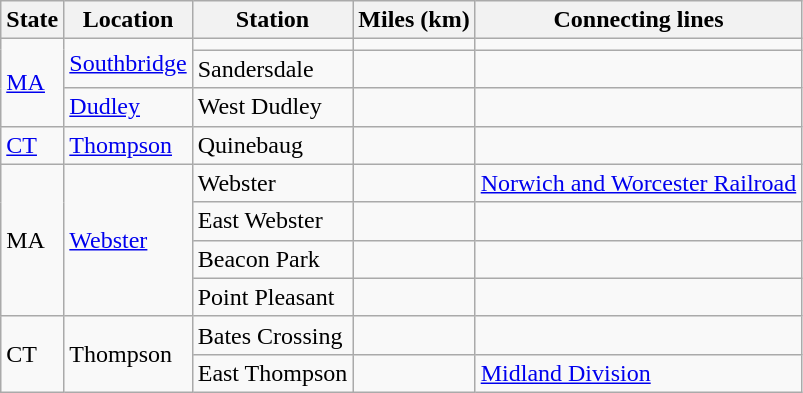<table class="wikitable">
<tr>
<th>State</th>
<th>Location</th>
<th>Station</th>
<th>Miles (km)</th>
<th>Connecting lines</th>
</tr>
<tr>
<td rowspan="3"><a href='#'>MA</a></td>
<td rowspan="2"><a href='#'>Southbridge</a></td>
<td></td>
<td></td>
<td></td>
</tr>
<tr>
<td>Sandersdale</td>
<td></td>
<td></td>
</tr>
<tr>
<td><a href='#'>Dudley</a></td>
<td>West Dudley</td>
<td></td>
<td></td>
</tr>
<tr>
<td><a href='#'>CT</a></td>
<td><a href='#'>Thompson</a></td>
<td>Quinebaug</td>
<td></td>
<td></td>
</tr>
<tr>
<td rowspan="4">MA</td>
<td rowspan="4"><a href='#'>Webster</a></td>
<td>Webster</td>
<td></td>
<td><a href='#'>Norwich and Worcester Railroad</a></td>
</tr>
<tr>
<td>East Webster</td>
<td></td>
<td></td>
</tr>
<tr>
<td>Beacon Park</td>
<td></td>
<td></td>
</tr>
<tr>
<td>Point Pleasant</td>
<td></td>
<td></td>
</tr>
<tr>
<td rowspan="2">CT</td>
<td rowspan="2">Thompson</td>
<td>Bates Crossing</td>
<td></td>
<td></td>
</tr>
<tr>
<td>East Thompson</td>
<td></td>
<td><a href='#'>Midland Division</a></td>
</tr>
</table>
